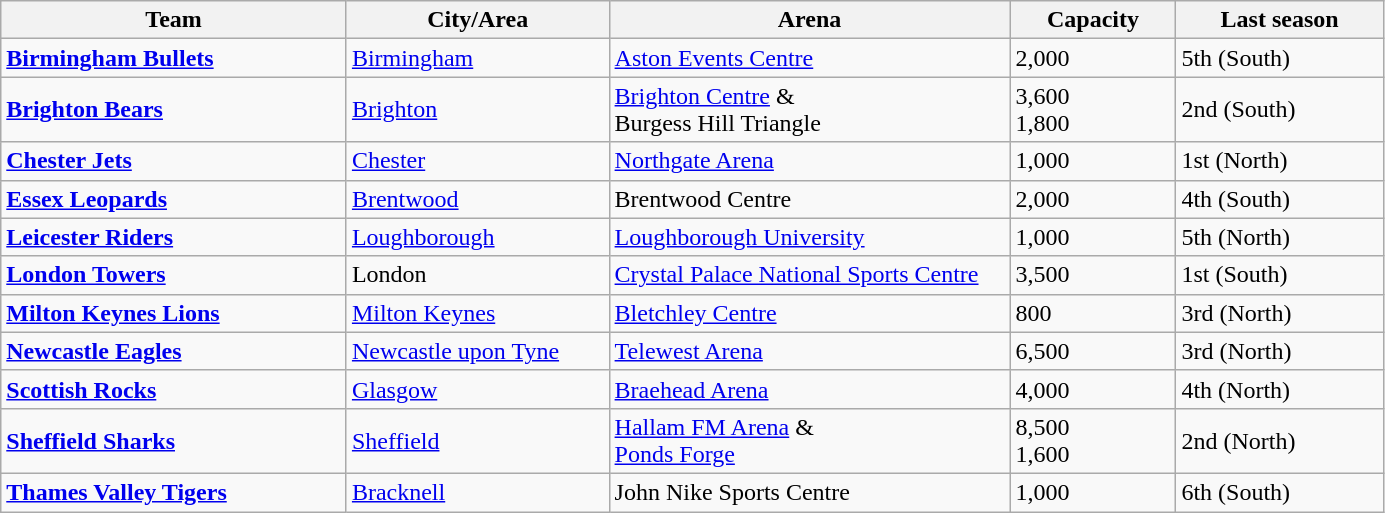<table class="wikitable sortable" style="width: 73%">
<tr>
<th width=25%>Team</th>
<th width=19%>City/Area</th>
<th width=29%>Arena</th>
<th width=12%>Capacity</th>
<th width=15%>Last season</th>
</tr>
<tr>
<td><strong><a href='#'>Birmingham Bullets</a></strong></td>
<td><a href='#'>Birmingham</a></td>
<td><a href='#'>Aston Events Centre</a></td>
<td>2,000</td>
<td>5th (South)</td>
</tr>
<tr>
<td><strong><a href='#'>Brighton Bears</a></strong></td>
<td><a href='#'>Brighton</a></td>
<td><a href='#'>Brighton Centre</a> & <br> Burgess Hill Triangle</td>
<td>3,600 <br> 1,800</td>
<td>2nd (South)</td>
</tr>
<tr>
<td><strong><a href='#'>Chester Jets</a></strong></td>
<td><a href='#'>Chester</a></td>
<td><a href='#'>Northgate Arena</a></td>
<td>1,000</td>
<td>1st (North)</td>
</tr>
<tr>
<td><strong><a href='#'>Essex Leopards</a></strong></td>
<td><a href='#'>Brentwood</a></td>
<td>Brentwood Centre</td>
<td>2,000</td>
<td>4th (South)</td>
</tr>
<tr>
<td><strong><a href='#'>Leicester Riders</a></strong></td>
<td><a href='#'>Loughborough</a></td>
<td><a href='#'>Loughborough University</a></td>
<td>1,000</td>
<td>5th (North)</td>
</tr>
<tr>
<td><strong><a href='#'>London Towers</a></strong></td>
<td>London</td>
<td><a href='#'>Crystal Palace National Sports Centre</a></td>
<td>3,500</td>
<td>1st (South)</td>
</tr>
<tr>
<td><strong><a href='#'>Milton Keynes Lions</a></strong></td>
<td><a href='#'>Milton Keynes</a></td>
<td><a href='#'>Bletchley Centre</a></td>
<td>800</td>
<td>3rd (North)</td>
</tr>
<tr>
<td><strong><a href='#'>Newcastle Eagles</a></strong></td>
<td><a href='#'>Newcastle upon Tyne</a></td>
<td><a href='#'>Telewest Arena</a></td>
<td>6,500</td>
<td>3rd (North)</td>
</tr>
<tr>
<td><strong><a href='#'>Scottish Rocks</a></strong></td>
<td><a href='#'>Glasgow</a></td>
<td><a href='#'>Braehead Arena</a></td>
<td>4,000</td>
<td>4th (North)</td>
</tr>
<tr>
<td><strong><a href='#'>Sheffield Sharks</a></strong></td>
<td><a href='#'>Sheffield</a></td>
<td><a href='#'>Hallam FM Arena</a> & <br> <a href='#'>Ponds Forge</a></td>
<td>8,500 <br> 1,600</td>
<td>2nd (North)</td>
</tr>
<tr>
<td><strong><a href='#'>Thames Valley Tigers</a></strong></td>
<td><a href='#'>Bracknell</a></td>
<td>John Nike Sports Centre</td>
<td>1,000</td>
<td>6th (South)</td>
</tr>
</table>
